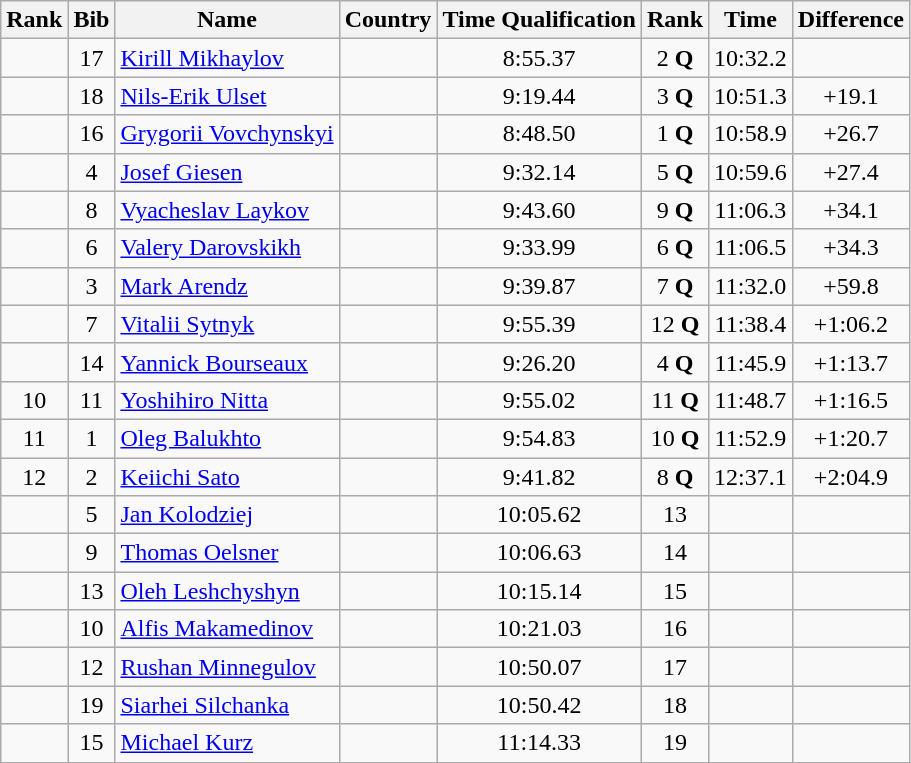<table class="wikitable sortable" style="text-align:center">
<tr>
<th>Rank</th>
<th>Bib</th>
<th>Name</th>
<th>Country</th>
<th>Time Qualification</th>
<th>Rank</th>
<th>Time</th>
<th>Difference</th>
</tr>
<tr>
<td></td>
<td>17</td>
<td align=left><a href='#'>Kirill Mikhaylov</a></td>
<td align=left></td>
<td>8:55.37</td>
<td>2 <strong>Q</strong></td>
<td>10:32.2</td>
<td></td>
</tr>
<tr>
<td></td>
<td>18</td>
<td align=left><a href='#'>Nils-Erik Ulset</a></td>
<td align=left></td>
<td>9:19.44</td>
<td>3 <strong>Q</strong></td>
<td>10:51.3</td>
<td>+19.1</td>
</tr>
<tr>
<td></td>
<td>16</td>
<td align=left><a href='#'>Grygorii Vovchynskyi</a></td>
<td align=left></td>
<td>8:48.50</td>
<td>1 <strong>Q</strong></td>
<td>10:58.9</td>
<td>+26.7</td>
</tr>
<tr>
<td></td>
<td>4</td>
<td align=left><a href='#'>Josef Giesen</a></td>
<td align=left></td>
<td>9:32.14</td>
<td>5 <strong>Q</strong></td>
<td>10:59.6</td>
<td>+27.4</td>
</tr>
<tr>
<td></td>
<td>8</td>
<td align=left><a href='#'>Vyacheslav Laykov</a></td>
<td align=left></td>
<td>9:43.60</td>
<td>9 <strong>Q</strong></td>
<td>11:06.3</td>
<td>+34.1</td>
</tr>
<tr>
<td></td>
<td>6</td>
<td align=left><a href='#'>Valery Darovskikh</a></td>
<td align=left></td>
<td>9:33.99</td>
<td>6 <strong>Q</strong></td>
<td>11:06.5</td>
<td>+34.3</td>
</tr>
<tr>
<td></td>
<td>3</td>
<td align=left><a href='#'>Mark Arendz</a></td>
<td align=left></td>
<td>9:39.87</td>
<td>7 <strong>Q</strong></td>
<td>11:32.0</td>
<td>+59.8</td>
</tr>
<tr>
<td></td>
<td>7</td>
<td align=left><a href='#'>Vitalii Sytnyk</a></td>
<td align=left></td>
<td>9:55.39</td>
<td>12 <strong>Q</strong></td>
<td>11:38.4</td>
<td>+1:06.2</td>
</tr>
<tr>
<td></td>
<td>14</td>
<td align=left><a href='#'>Yannick Bourseaux</a></td>
<td align=left></td>
<td>9:26.20</td>
<td>4 <strong>Q</strong></td>
<td>11:45.9</td>
<td>+1:13.7</td>
</tr>
<tr>
<td>10</td>
<td>11</td>
<td align=left><a href='#'>Yoshihiro Nitta</a></td>
<td align=left></td>
<td>9:55.02</td>
<td>11 <strong>Q</strong></td>
<td>11:48.7</td>
<td>+1:16.5</td>
</tr>
<tr>
<td>11</td>
<td>1</td>
<td align=left><a href='#'>Oleg Balukhto</a></td>
<td align=left></td>
<td>9:54.83</td>
<td>10 <strong>Q</strong></td>
<td>11:52.9</td>
<td>+1:20.7</td>
</tr>
<tr>
<td>12</td>
<td>2</td>
<td align=left><a href='#'>Keiichi Sato</a></td>
<td align=left></td>
<td>9:41.82</td>
<td>8 <strong>Q</strong></td>
<td>12:37.1</td>
<td>+2:04.9</td>
</tr>
<tr>
<td></td>
<td>5</td>
<td align=left><a href='#'>Jan Kolodziej</a></td>
<td align=left></td>
<td>10:05.62</td>
<td>13</td>
<td></td>
<td></td>
</tr>
<tr>
<td></td>
<td>9</td>
<td align=left><a href='#'>Thomas Oelsner</a></td>
<td align=left></td>
<td>10:06.63</td>
<td>14</td>
<td></td>
<td></td>
</tr>
<tr>
<td></td>
<td>13</td>
<td align=left><a href='#'>Oleh Leshchyshyn</a></td>
<td align=left></td>
<td>10:15.14</td>
<td>15</td>
<td></td>
<td></td>
</tr>
<tr>
<td></td>
<td>10</td>
<td align=left><a href='#'>Alfis Makamedinov</a></td>
<td align=left></td>
<td>10:21.03</td>
<td>16</td>
<td></td>
<td></td>
</tr>
<tr>
<td></td>
<td>12</td>
<td align=left><a href='#'>Rushan Minnegulov</a></td>
<td align=left></td>
<td>10:50.07</td>
<td>17</td>
<td></td>
<td></td>
</tr>
<tr>
<td></td>
<td>19</td>
<td align=left><a href='#'>Siarhei Silchanka</a></td>
<td align=left></td>
<td>10:50.42</td>
<td>18</td>
<td></td>
<td></td>
</tr>
<tr>
<td></td>
<td>15</td>
<td align=left><a href='#'>Michael Kurz</a></td>
<td align=left></td>
<td>11:14.33</td>
<td>19</td>
<td></td>
<td></td>
</tr>
</table>
